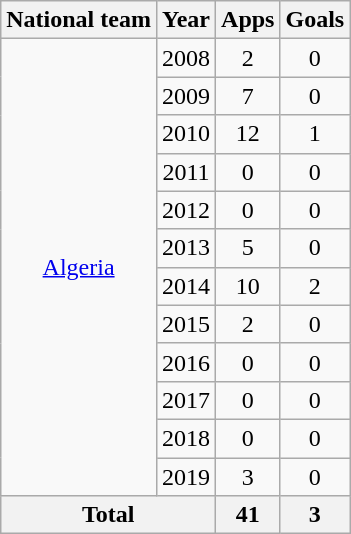<table class="wikitable" style="text-align:center">
<tr>
<th>National team</th>
<th>Year</th>
<th>Apps</th>
<th>Goals</th>
</tr>
<tr>
<td rowspan="12"><a href='#'>Algeria</a></td>
<td>2008</td>
<td>2</td>
<td>0</td>
</tr>
<tr>
<td>2009</td>
<td>7</td>
<td>0</td>
</tr>
<tr>
<td>2010</td>
<td>12</td>
<td>1</td>
</tr>
<tr>
<td>2011</td>
<td>0</td>
<td>0</td>
</tr>
<tr>
<td>2012</td>
<td>0</td>
<td>0</td>
</tr>
<tr>
<td>2013</td>
<td>5</td>
<td>0</td>
</tr>
<tr>
<td>2014</td>
<td>10</td>
<td>2</td>
</tr>
<tr>
<td>2015</td>
<td>2</td>
<td>0</td>
</tr>
<tr>
<td>2016</td>
<td>0</td>
<td>0</td>
</tr>
<tr>
<td>2017</td>
<td>0</td>
<td>0</td>
</tr>
<tr>
<td>2018</td>
<td>0</td>
<td>0</td>
</tr>
<tr>
<td>2019</td>
<td>3</td>
<td>0</td>
</tr>
<tr>
<th colspan="2">Total</th>
<th>41</th>
<th>3</th>
</tr>
</table>
